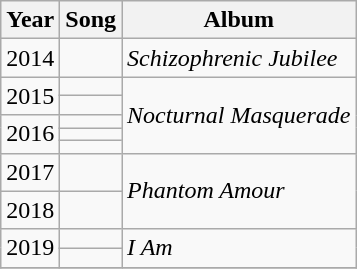<table class=wikitable>
<tr>
<th>Year</th>
<th>Song</th>
<th>Album</th>
</tr>
<tr>
<td>2014</td>
<td></td>
<td><em>Schizophrenic Jubilee</em></td>
</tr>
<tr>
<td rowspan=2>2015</td>
<td></td>
<td rowspan=5><em>Nocturnal Masquerade</em></td>
</tr>
<tr>
<td></td>
</tr>
<tr>
<td rowspan=3>2016</td>
<td></td>
</tr>
<tr>
<td></td>
</tr>
<tr>
<td></td>
</tr>
<tr>
<td>2017</td>
<td></td>
<td rowspan=2><em>Phantom Amour</em></td>
</tr>
<tr>
<td>2018</td>
<td></td>
</tr>
<tr>
<td rowspan=2>2019</td>
<td></td>
<td rowspan=2><em>I Am</em></td>
</tr>
<tr>
<td></td>
</tr>
<tr>
</tr>
</table>
